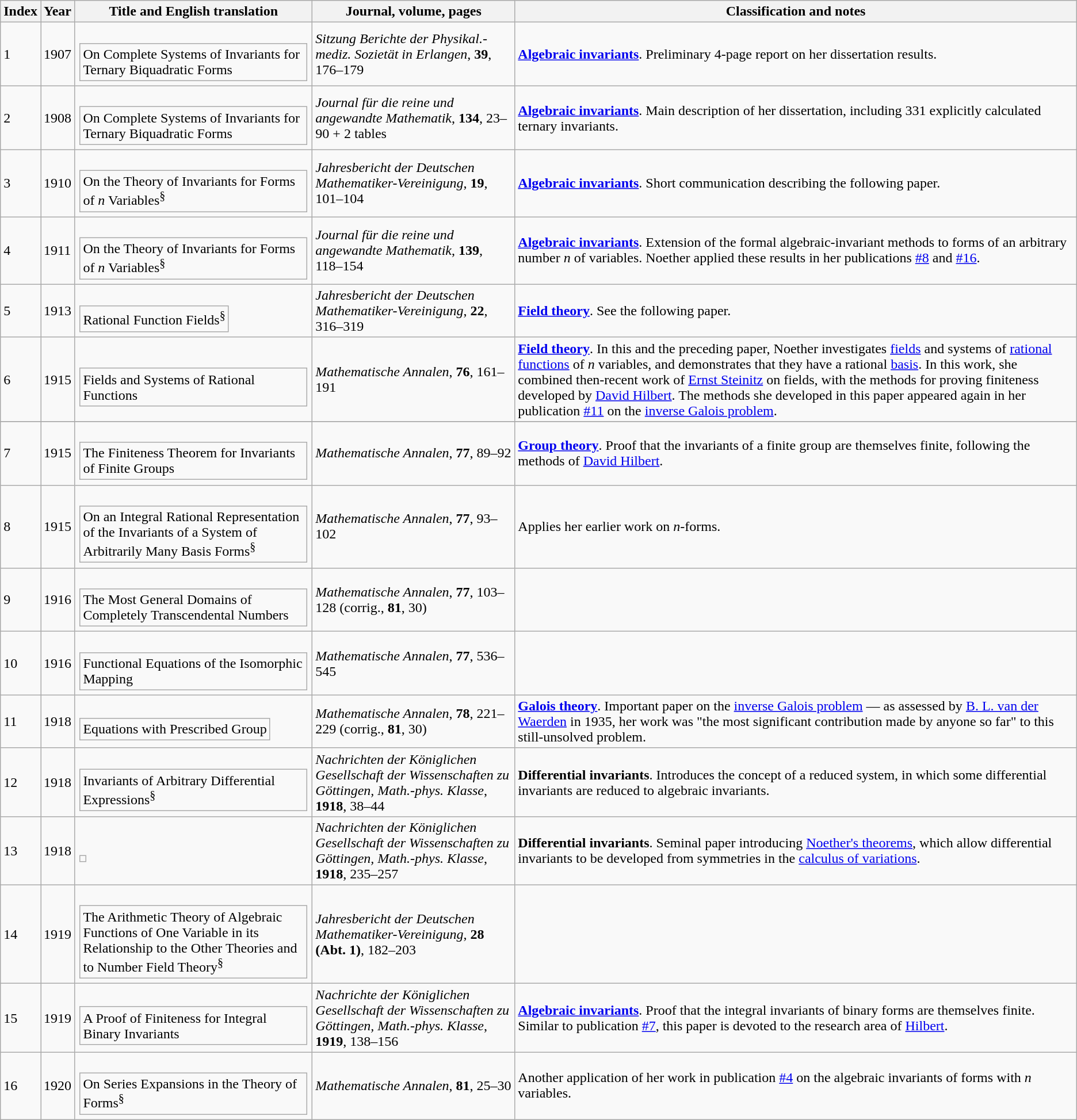<table class="wikitable sortable" id="Noether_publications_first_epoch">
<tr>
<th>Index</th>
<th>Year</th>
<th>Title and English translation</th>
<th>Journal, volume, pages</th>
<th>Classification and notes</th>
</tr>
<tr>
<td><span></span>1</td>
<td>1907</td>
<td><br><table>
<tr>
<td>On Complete Systems of Invariants for Ternary Biquadratic Forms</td>
</tr>
</table>
</td>
<td><em>Sitzung Berichte der Physikal.-mediz. Sozietät in Erlangen</em>, <strong>39</strong>, 176–179</td>
<td><strong><a href='#'>Algebraic invariants</a></strong>.  Preliminary 4-page report on her dissertation results.</td>
</tr>
<tr>
<td><span></span>2</td>
<td>1908</td>
<td><br><table>
<tr>
<td>On Complete Systems of Invariants for Ternary Biquadratic Forms</td>
</tr>
</table>
</td>
<td><em>Journal für die reine und angewandte Mathematik</em>, <strong>134</strong>, 23–90 + 2 tables</td>
<td><strong><a href='#'>Algebraic invariants</a></strong>.  Main description of her dissertation, including 331 explicitly calculated ternary invariants.</td>
</tr>
<tr>
<td><span></span>3</td>
<td>1910</td>
<td><br><table>
<tr>
<td>On the Theory of Invariants for Forms of <em>n</em> Variables<sup>§</sup></td>
</tr>
</table>
</td>
<td><em>Jahresbericht der Deutschen Mathematiker-Vereinigung</em>, <strong>19</strong>, 101–104</td>
<td><strong><a href='#'>Algebraic invariants</a></strong>.  Short communication describing the following paper.</td>
</tr>
<tr>
<td><span></span>4</td>
<td>1911</td>
<td><br><table>
<tr>
<td>On the Theory of Invariants for Forms of <em>n</em> Variables<sup>§</sup></td>
</tr>
</table>
</td>
<td><em>Journal für die reine und angewandte Mathematik</em>, <strong>139</strong>, 118–154</td>
<td><strong><a href='#'>Algebraic invariants</a></strong>.  Extension of the formal algebraic-invariant methods to forms of an arbitrary number <em>n</em> of variables.  Noether applied these results in her publications <a href='#'>#8</a> and <a href='#'>#16</a>.</td>
</tr>
<tr>
<td><span></span>5</td>
<td>1913</td>
<td><br><table>
<tr>
<td>Rational Function Fields<sup>§</sup></td>
</tr>
</table>
</td>
<td><em>Jahresbericht der Deutschen Mathematiker-Vereinigung</em>, <strong>22</strong>, 316–319</td>
<td><strong><a href='#'>Field theory</a></strong>.  See the following paper.</td>
</tr>
<tr>
<td><span></span>6</td>
<td>1915</td>
<td><br><table>
<tr>
<td>Fields and Systems of Rational Functions</td>
</tr>
</table>
</td>
<td><em>Mathematische Annalen</em>, <strong>76</strong>, 161–191</td>
<td><strong><a href='#'>Field theory</a></strong>.  In this and the preceding paper, Noether investigates <a href='#'>fields</a> and systems of <a href='#'>rational functions</a> of <em>n</em> variables, and demonstrates that they have a rational <a href='#'>basis</a>.  In this work, she combined then-recent work of <a href='#'>Ernst Steinitz</a> on fields, with the methods for proving finiteness developed by <a href='#'>David Hilbert</a>.  The methods she developed in this paper appeared again in her publication <a href='#'>#11</a> on the  <a href='#'>inverse Galois problem</a>.</td>
</tr>
<tr>
</tr>
<tr>
<td><span></span>7</td>
<td>1915</td>
<td><br><table>
<tr>
<td>The Finiteness Theorem for Invariants of Finite Groups</td>
</tr>
</table>
</td>
<td><em>Mathematische Annalen</em>, <strong>77</strong>, 89–92</td>
<td><strong><a href='#'>Group theory</a></strong>.  Proof that the invariants of a finite group are themselves finite, following the methods of <a href='#'>David Hilbert</a>.</td>
</tr>
<tr>
<td><span></span>8</td>
<td>1915</td>
<td><br><table>
<tr>
<td>On an Integral Rational Representation of the Invariants of a System of Arbitrarily Many Basis Forms<sup>§</sup></td>
</tr>
</table>
</td>
<td><em>Mathematische Annalen</em>, <strong>77</strong>, 93–102</td>
<td>Applies her earlier work on <em>n</em>-forms.</td>
</tr>
<tr>
<td><span></span>9</td>
<td>1916</td>
<td><br><table>
<tr>
<td>The Most General Domains of Completely Transcendental Numbers</td>
</tr>
</table>
</td>
<td><em>Mathematische Annalen</em>, <strong>77</strong>, 103–128 (corrig., <strong>81</strong>, 30)</td>
<td></td>
</tr>
<tr>
<td><span></span>10</td>
<td>1916</td>
<td><br><table>
<tr>
<td>Functional Equations of the Isomorphic Mapping</td>
</tr>
</table>
</td>
<td><em>Mathematische Annalen</em>, <strong>77</strong>, 536–545</td>
<td></td>
</tr>
<tr>
<td><span></span>11</td>
<td>1918</td>
<td><br><table>
<tr>
<td>Equations with Prescribed Group</td>
</tr>
</table>
</td>
<td><em>Mathematische Annalen</em>, <strong>78</strong>, 221–229 (corrig., <strong>81</strong>, 30)</td>
<td><strong><a href='#'>Galois theory</a></strong>.  Important paper on the <a href='#'>inverse Galois problem</a> — as assessed by <a href='#'>B. L. van der Waerden</a> in 1935, her work was  "the most significant contribution made by anyone so far" to this still-unsolved problem.</td>
</tr>
<tr>
<td><span></span>12</td>
<td>1918</td>
<td><br><table>
<tr>
<td>Invariants of Arbitrary Differential Expressions<sup>§</sup></td>
</tr>
</table>
</td>
<td><em>Nachrichten der Königlichen Gesellschaft der Wissenschaften zu Göttingen, Math.-phys. Klasse</em>, <strong>1918</strong>, 38–44</td>
<td><strong>Differential invariants</strong>.  Introduces the concept of a reduced system, in which some differential invariants are reduced to algebraic invariants.</td>
</tr>
<tr>
<td><span></span>13</td>
<td>1918</td>
<td><br><table>
<tr>
<td></td>
</tr>
</table>
</td>
<td><em>Nachrichten der Königlichen Gesellschaft der Wissenschaften zu Göttingen, Math.-phys. Klasse</em>, <strong>1918</strong>, 235–257</td>
<td><strong>Differential invariants</strong>.  Seminal paper introducing <a href='#'>Noether's theorems</a>, which allow differential invariants to be developed from symmetries in the <a href='#'>calculus of variations</a>.</td>
</tr>
<tr>
<td><span></span>14</td>
<td>1919</td>
<td><br><table>
<tr>
<td>The Arithmetic Theory of Algebraic Functions of One Variable in its Relationship to the Other Theories and to Number Field Theory<sup>§</sup></td>
</tr>
</table>
</td>
<td><em>Jahresbericht der Deutschen Mathematiker-Vereinigung</em>, <strong>28 (Abt. 1)</strong>, 182–203</td>
<td></td>
</tr>
<tr>
<td><span></span>15</td>
<td>1919</td>
<td><br><table>
<tr>
<td>A Proof of Finiteness for Integral Binary Invariants</td>
</tr>
</table>
</td>
<td><em>Nachrichte der Königlichen Gesellschaft der Wissenschaften zu Göttingen, Math.-phys. Klasse</em>, <strong>1919</strong>, 138–156</td>
<td><strong><a href='#'>Algebraic invariants</a></strong>.  Proof that the integral invariants of binary forms are themselves finite.  Similar to publication <a href='#'>#7</a>, this paper is devoted to the research area of <a href='#'>Hilbert</a>.</td>
</tr>
<tr>
<td><span></span>16</td>
<td>1920</td>
<td><br><table>
<tr>
<td>On Series Expansions in the Theory of Forms<sup>§</sup></td>
</tr>
</table>
</td>
<td><em>Mathematische Annalen</em>, <strong>81</strong>, 25–30</td>
<td>Another application of her work in publication <a href='#'>#4</a> on the algebraic invariants of forms with <em>n</em> variables.</td>
</tr>
</table>
